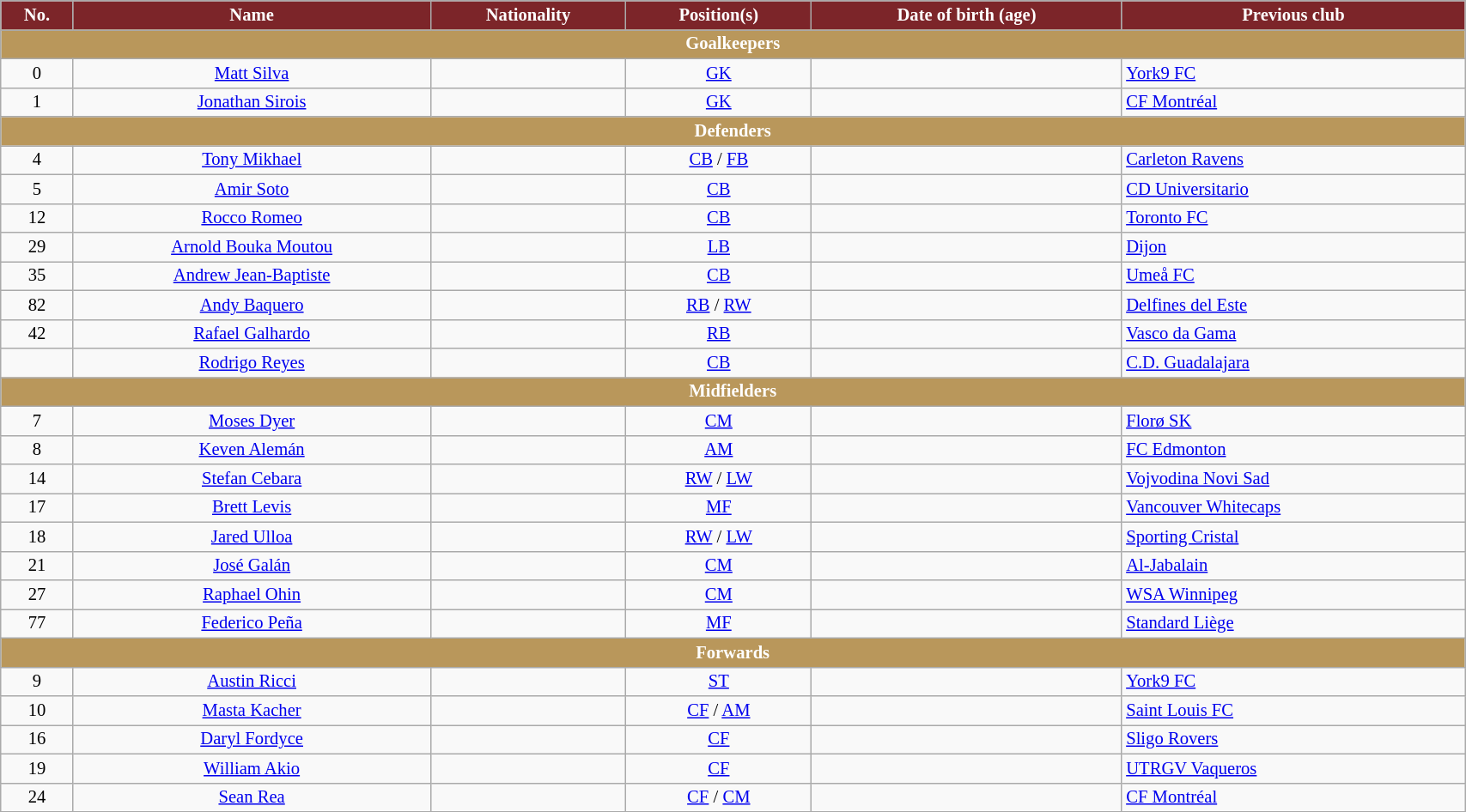<table class="wikitable" style="text-align:center; font-size:86%; width:90%;">
<tr>
<th style="background:#7c2529; color:white; text-align:center;">No.</th>
<th style="background:#7c2529; color:white; text-align:center;">Name</th>
<th style="background:#7c2529; color:white; text-align:center;">Nationality</th>
<th style="background:#7c2529; color:white; text-align:center;">Position(s)</th>
<th style="background:#7c2529; color:white; text-align:center;">Date of birth (age)</th>
<th style="background:#7c2529; color:white; text-align:center;">Previous club</th>
</tr>
<tr>
<th colspan="7" style="background:#b9975b; color:white; text-align:center;">Goalkeepers</th>
</tr>
<tr>
<td>0</td>
<td><a href='#'>Matt Silva</a></td>
<td></td>
<td><a href='#'>GK</a></td>
<td></td>
<td align="left"> <a href='#'>York9 FC</a></td>
</tr>
<tr>
<td>1</td>
<td><a href='#'>Jonathan Sirois</a></td>
<td></td>
<td><a href='#'>GK</a></td>
<td></td>
<td align="left"> <a href='#'>CF Montréal</a></td>
</tr>
<tr>
<th colspan="6" style="background:#b9975b; color:white; text-align:center;">Defenders</th>
</tr>
<tr>
<td>4</td>
<td><a href='#'>Tony Mikhael</a></td>
<td></td>
<td><a href='#'>CB</a> / <a href='#'>FB</a></td>
<td></td>
<td align="left"> <a href='#'>Carleton Ravens</a></td>
</tr>
<tr>
<td>5</td>
<td><a href='#'>Amir Soto</a></td>
<td></td>
<td><a href='#'>CB</a></td>
<td></td>
<td align="left"> <a href='#'>CD Universitario</a></td>
</tr>
<tr>
<td>12</td>
<td><a href='#'>Rocco Romeo</a></td>
<td></td>
<td><a href='#'>CB</a></td>
<td></td>
<td align="left"> <a href='#'>Toronto FC</a></td>
</tr>
<tr>
<td>29</td>
<td><a href='#'>Arnold Bouka Moutou</a></td>
<td></td>
<td><a href='#'>LB</a></td>
<td></td>
<td align="left"> <a href='#'>Dijon</a></td>
</tr>
<tr>
<td>35</td>
<td><a href='#'>Andrew Jean-Baptiste</a></td>
<td></td>
<td><a href='#'>CB</a></td>
<td></td>
<td align="left"> <a href='#'>Umeå FC</a></td>
</tr>
<tr>
<td>82</td>
<td><a href='#'>Andy Baquero</a></td>
<td></td>
<td><a href='#'>RB</a> / <a href='#'>RW</a></td>
<td></td>
<td align="left"> <a href='#'>Delfines del Este</a></td>
</tr>
<tr>
<td>42</td>
<td><a href='#'>Rafael Galhardo</a></td>
<td></td>
<td><a href='#'>RB</a></td>
<td></td>
<td align="left"> <a href='#'>Vasco da Gama</a></td>
</tr>
<tr>
<td></td>
<td><a href='#'>Rodrigo Reyes</a></td>
<td></td>
<td><a href='#'>CB</a></td>
<td></td>
<td align="left"> <a href='#'>C.D. Guadalajara</a></td>
</tr>
<tr>
<th colspan="6" style="background:#b9975b; color:white; text-align:center;">Midfielders</th>
</tr>
<tr>
<td>7</td>
<td><a href='#'>Moses Dyer</a></td>
<td></td>
<td><a href='#'>CM</a></td>
<td></td>
<td align="left"> <a href='#'>Florø SK</a></td>
</tr>
<tr>
<td>8</td>
<td><a href='#'>Keven Alemán</a></td>
<td></td>
<td><a href='#'>AM</a></td>
<td></td>
<td align="left"> <a href='#'>FC Edmonton</a></td>
</tr>
<tr>
<td>14</td>
<td><a href='#'>Stefan Cebara</a></td>
<td></td>
<td><a href='#'>RW</a> / <a href='#'>LW</a></td>
<td></td>
<td align="left"> <a href='#'>Vojvodina Novi Sad</a></td>
</tr>
<tr>
<td>17</td>
<td><a href='#'>Brett Levis</a></td>
<td></td>
<td><a href='#'>MF</a></td>
<td></td>
<td align="left"> <a href='#'>Vancouver Whitecaps</a></td>
</tr>
<tr>
<td>18</td>
<td><a href='#'>Jared Ulloa</a></td>
<td></td>
<td><a href='#'>RW</a> / <a href='#'>LW</a></td>
<td></td>
<td align="left"> <a href='#'>Sporting Cristal</a></td>
</tr>
<tr>
<td>21</td>
<td><a href='#'>José Galán</a></td>
<td></td>
<td><a href='#'>CM</a></td>
<td></td>
<td align="left"> <a href='#'>Al-Jabalain</a></td>
</tr>
<tr>
<td>27</td>
<td><a href='#'>Raphael Ohin</a></td>
<td></td>
<td><a href='#'>CM</a></td>
<td></td>
<td align="left"> <a href='#'>WSA Winnipeg</a></td>
</tr>
<tr>
<td>77</td>
<td><a href='#'>Federico Peña</a></td>
<td></td>
<td><a href='#'>MF</a></td>
<td></td>
<td align="left"> <a href='#'>Standard Liège</a></td>
</tr>
<tr>
<th colspan="6" style="background:#b9975b; color:white; text-align:center;">Forwards</th>
</tr>
<tr>
<td>9</td>
<td><a href='#'>Austin Ricci</a></td>
<td></td>
<td><a href='#'>ST</a></td>
<td></td>
<td align="left"> <a href='#'>York9 FC</a></td>
</tr>
<tr>
<td>10</td>
<td><a href='#'>Masta Kacher</a></td>
<td></td>
<td><a href='#'>CF</a> / <a href='#'>AM</a></td>
<td></td>
<td align="left"> <a href='#'>Saint Louis FC</a></td>
</tr>
<tr>
<td>16</td>
<td><a href='#'>Daryl Fordyce</a></td>
<td></td>
<td><a href='#'>CF</a></td>
<td></td>
<td align="left"> <a href='#'>Sligo Rovers</a></td>
</tr>
<tr>
<td>19</td>
<td><a href='#'>William Akio</a></td>
<td></td>
<td><a href='#'>CF</a></td>
<td></td>
<td align="left"> <a href='#'>UTRGV Vaqueros</a></td>
</tr>
<tr>
<td>24</td>
<td><a href='#'>Sean Rea</a></td>
<td></td>
<td><a href='#'>CF</a> / <a href='#'>CM</a></td>
<td></td>
<td align="left"> <a href='#'>CF Montréal</a></td>
</tr>
<tr>
</tr>
</table>
